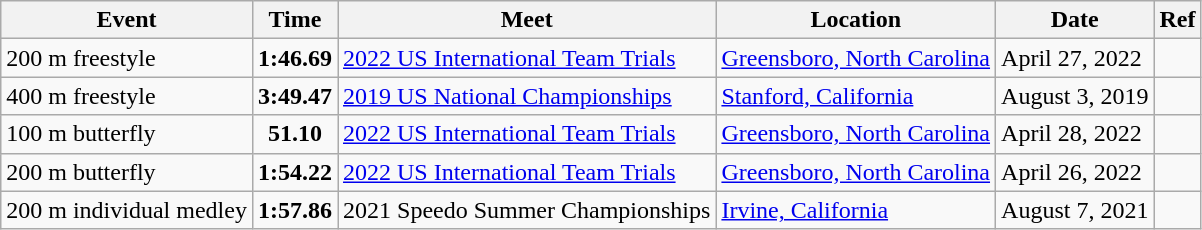<table class="wikitable">
<tr>
<th>Event</th>
<th>Time</th>
<th>Meet</th>
<th>Location</th>
<th>Date</th>
<th>Ref</th>
</tr>
<tr>
<td>200 m freestyle</td>
<td align="center"><strong>1:46.69</strong></td>
<td><a href='#'>2022 US International Team Trials</a></td>
<td><a href='#'>Greensboro, North Carolina</a></td>
<td>April 27, 2022</td>
<td align="center"></td>
</tr>
<tr>
<td>400 m freestyle</td>
<td align="center"><strong>3:49.47</strong></td>
<td><a href='#'>2019 US National Championships</a></td>
<td><a href='#'>Stanford, California</a></td>
<td>August 3, 2019</td>
<td align="center"></td>
</tr>
<tr>
<td>100 m butterfly</td>
<td align="center"><strong>51.10</strong></td>
<td><a href='#'>2022 US International Team Trials</a></td>
<td><a href='#'>Greensboro, North Carolina</a></td>
<td>April 28, 2022</td>
<td align="center"></td>
</tr>
<tr>
<td>200 m butterfly</td>
<td align="center"><strong>1:54.22</strong></td>
<td><a href='#'>2022 US International Team Trials</a></td>
<td><a href='#'>Greensboro, North Carolina</a></td>
<td>April 26, 2022</td>
<td align="center"></td>
</tr>
<tr>
<td>200 m individual medley</td>
<td align="center"><strong>1:57.86</strong></td>
<td>2021 Speedo Summer Championships</td>
<td><a href='#'>Irvine, California</a></td>
<td>August 7, 2021</td>
<td align="center"></td>
</tr>
</table>
